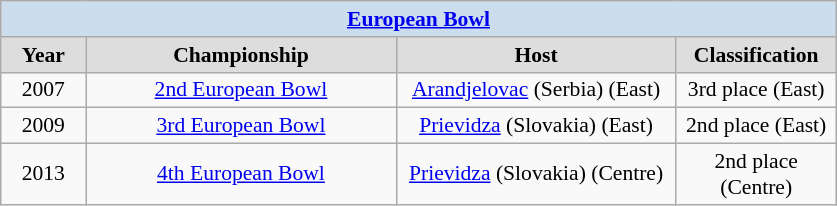<table class="wikitable" style=font-size:90%>
<tr align=center style="background:#ccddee;">
<td colspan=4><strong><a href='#'>European Bowl</a></strong></td>
</tr>
<tr align=center bgcolor="#dddddd">
<td width=50><strong>Year</strong></td>
<td width=200><strong>Championship</strong></td>
<td width=180><strong>Host</strong></td>
<td width=100><strong>Classification</strong></td>
</tr>
<tr align=center>
<td>2007</td>
<td><a href='#'>2nd European Bowl</a></td>
<td><a href='#'>Arandjelovac</a> (Serbia) (East)</td>
<td align="center">3rd place (East)</td>
</tr>
<tr align=center>
<td>2009</td>
<td><a href='#'>3rd European Bowl</a></td>
<td><a href='#'>Prievidza</a> (Slovakia) (East)</td>
<td align="center">2nd place (East)</td>
</tr>
<tr align=center>
<td>2013</td>
<td><a href='#'>4th European Bowl</a></td>
<td><a href='#'>Prievidza</a> (Slovakia) (Centre)</td>
<td align="center">2nd place (Centre)</td>
</tr>
</table>
